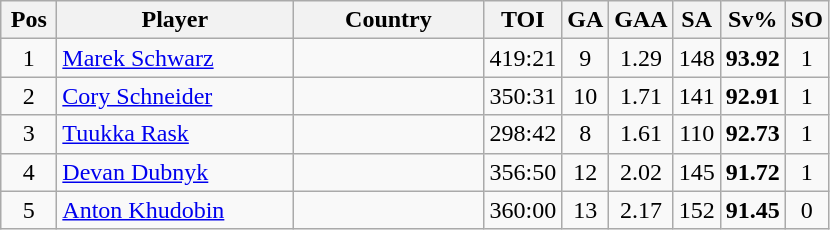<table class="wikitable sortable" style="text-align: center;">
<tr>
<th width=30>Pos</th>
<th width=150>Player</th>
<th width=120>Country</th>
<th width=20>TOI</th>
<th width=20>GA</th>
<th width=20>GAA</th>
<th width=20>SA</th>
<th width=20>Sv%</th>
<th width=20>SO</th>
</tr>
<tr>
<td>1</td>
<td align=left><a href='#'>Marek Schwarz</a></td>
<td align=left></td>
<td>419:21</td>
<td>9</td>
<td>1.29</td>
<td>148</td>
<td><strong>93.92</strong></td>
<td>1</td>
</tr>
<tr>
<td>2</td>
<td align=left><a href='#'>Cory Schneider</a></td>
<td align=left></td>
<td>350:31</td>
<td>10</td>
<td>1.71</td>
<td>141</td>
<td><strong>92.91</strong></td>
<td>1</td>
</tr>
<tr>
<td>3</td>
<td align=left><a href='#'>Tuukka Rask</a></td>
<td align=left></td>
<td>298:42</td>
<td>8</td>
<td>1.61</td>
<td>110</td>
<td><strong>92.73</strong></td>
<td>1</td>
</tr>
<tr>
<td>4</td>
<td align=left><a href='#'>Devan Dubnyk</a></td>
<td align=left></td>
<td>356:50</td>
<td>12</td>
<td>2.02</td>
<td>145</td>
<td><strong>91.72</strong></td>
<td>1</td>
</tr>
<tr>
<td>5</td>
<td align=left><a href='#'>Anton Khudobin</a></td>
<td align=left></td>
<td>360:00</td>
<td>13</td>
<td>2.17</td>
<td>152</td>
<td><strong>91.45</strong></td>
<td>0</td>
</tr>
</table>
